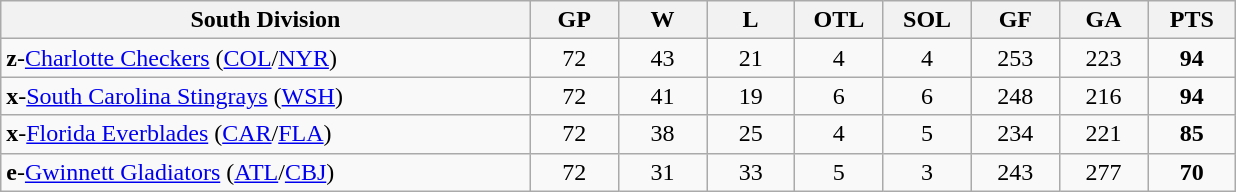<table class="wikitable" style="text-align:center">
<tr>
<th bgcolor="#DDDDFF" width="30%">South Division</th>
<th bgcolor="#DDDDFF" width="5%">GP</th>
<th bgcolor="#DDDDFF" width="5%">W</th>
<th bgcolor="#DDDDFF" width="5%">L</th>
<th bgcolor="#DDDDFF" width="5%">OTL</th>
<th bgcolor="#DDDDFF" width="5%">SOL</th>
<th bgcolor="#DDDDFF" width="5%">GF</th>
<th bgcolor="#DDDDFF" width="5%">GA</th>
<th bgcolor="#DDDDFF" width="5%">PTS</th>
</tr>
<tr align=center>
<td align=left><strong>z</strong>-<a href='#'>Charlotte Checkers</a> (<a href='#'>COL</a>/<a href='#'>NYR</a>)</td>
<td>72</td>
<td>43</td>
<td>21</td>
<td>4</td>
<td>4</td>
<td>253</td>
<td>223</td>
<td><strong>94</strong></td>
</tr>
<tr align=center>
<td align=left><strong>x</strong>-<a href='#'>South Carolina Stingrays</a> (<a href='#'>WSH</a>)</td>
<td>72</td>
<td>41</td>
<td>19</td>
<td>6</td>
<td>6</td>
<td>248</td>
<td>216</td>
<td><strong>94</strong></td>
</tr>
<tr align=center>
<td align=left><strong>x</strong>-<a href='#'>Florida Everblades</a> (<a href='#'>CAR</a>/<a href='#'>FLA</a>)</td>
<td>72</td>
<td>38</td>
<td>25</td>
<td>4</td>
<td>5</td>
<td>234</td>
<td>221</td>
<td><strong>85</strong></td>
</tr>
<tr align=center>
<td align=left><strong>e</strong>-<a href='#'>Gwinnett Gladiators</a> (<a href='#'>ATL</a>/<a href='#'>CBJ</a>)</td>
<td>72</td>
<td>31</td>
<td>33</td>
<td>5</td>
<td>3</td>
<td>243</td>
<td>277</td>
<td><strong>70</strong></td>
</tr>
</table>
